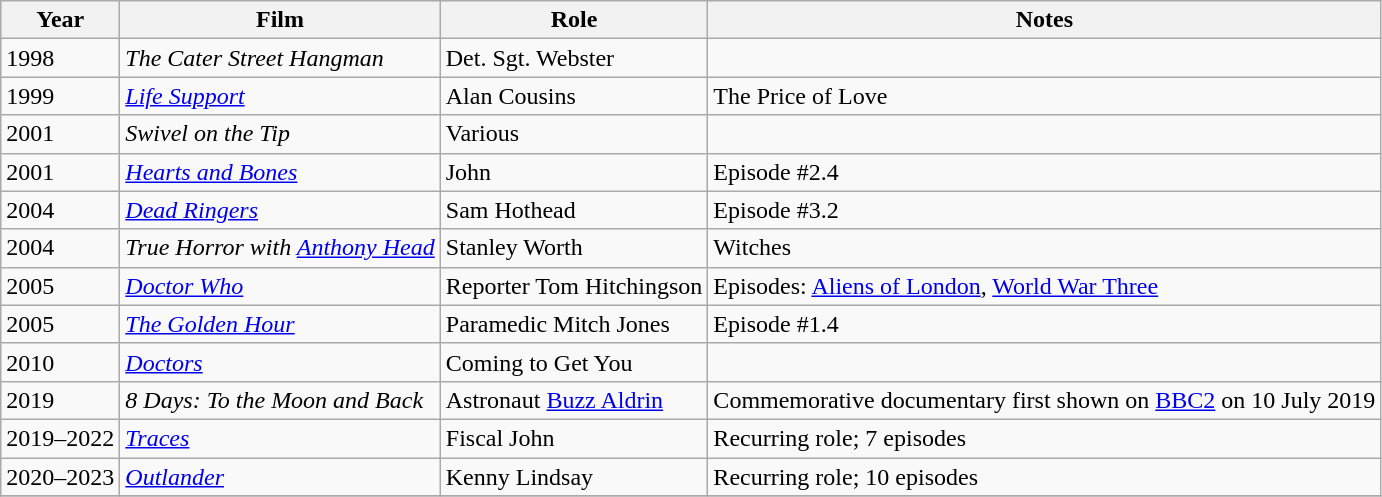<table class="wikitable sortable">
<tr>
<th>Year</th>
<th>Film</th>
<th>Role</th>
<th class="unsortable">Notes</th>
</tr>
<tr>
<td>1998</td>
<td><em>The Cater Street Hangman</em></td>
<td>Det. Sgt. Webster</td>
<td></td>
</tr>
<tr>
<td>1999</td>
<td><em><a href='#'>Life Support</a></em></td>
<td>Alan Cousins</td>
<td>The Price of Love</td>
</tr>
<tr>
<td>2001</td>
<td><em>Swivel on the Tip</em></td>
<td>Various</td>
<td></td>
</tr>
<tr>
<td>2001</td>
<td><em><a href='#'>Hearts and Bones</a></em></td>
<td>John</td>
<td>Episode #2.4</td>
</tr>
<tr>
<td>2004</td>
<td><em><a href='#'>Dead Ringers</a></em></td>
<td>Sam Hothead</td>
<td>Episode #3.2</td>
</tr>
<tr>
<td>2004</td>
<td><em>True Horror with <a href='#'>Anthony Head</a></em></td>
<td>Stanley Worth</td>
<td>Witches</td>
</tr>
<tr>
<td>2005</td>
<td><em><a href='#'>Doctor Who</a></em></td>
<td>Reporter Tom Hitchingson</td>
<td>Episodes: <a href='#'>Aliens of London</a>, <a href='#'>World War Three</a></td>
</tr>
<tr>
<td>2005</td>
<td><em><a href='#'>The Golden Hour</a></em></td>
<td>Paramedic Mitch Jones</td>
<td>Episode #1.4</td>
</tr>
<tr>
<td>2010</td>
<td><em><a href='#'>Doctors</a></em></td>
<td>Coming to Get You</td>
</tr>
<tr>
<td>2019</td>
<td><em>8 Days: To the Moon and Back</em></td>
<td>Astronaut <a href='#'>Buzz Aldrin</a></td>
<td>Commemorative documentary first shown on <a href='#'>BBC2</a> on 10 July 2019</td>
</tr>
<tr>
<td>2019–2022</td>
<td><em><a href='#'>Traces</a></em></td>
<td>Fiscal John</td>
<td>Recurring role; 7 episodes</td>
</tr>
<tr>
<td>2020–2023</td>
<td><em><a href='#'>Outlander</a></em></td>
<td>Kenny Lindsay</td>
<td>Recurring role; 10 episodes</td>
</tr>
<tr>
</tr>
</table>
